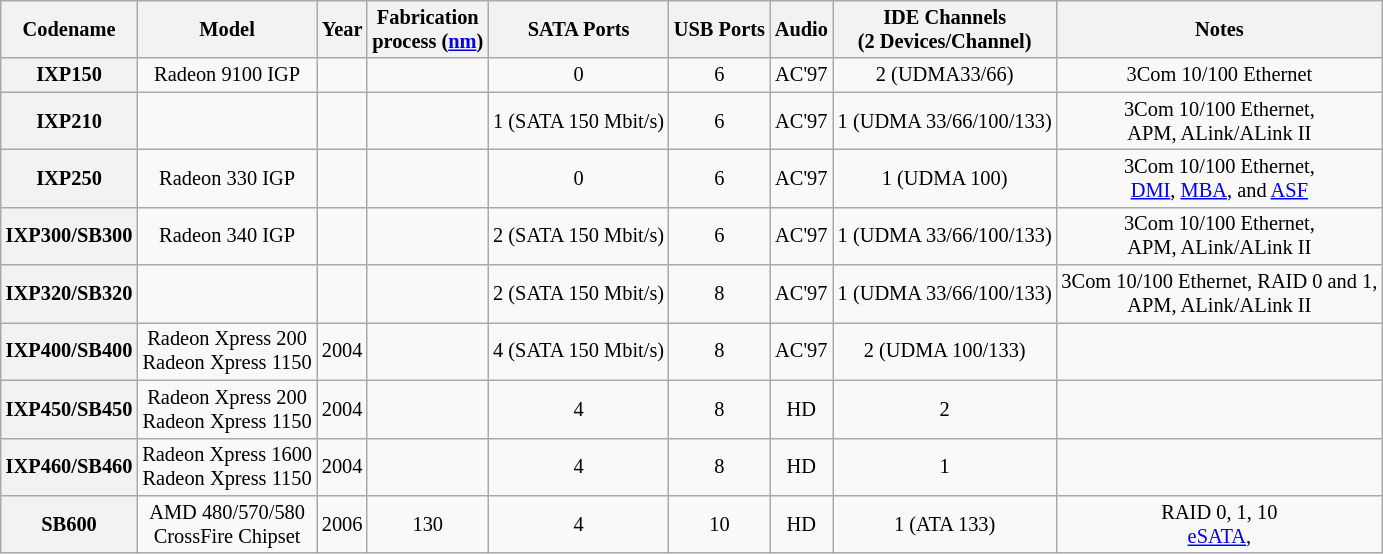<table class="wikitable" style="font-size: 85%; text-align: center; width: auto;">
<tr>
<th>Codename</th>
<th>Model</th>
<th>Year</th>
<th>Fabrication<br>process (<a href='#'>nm</a>)</th>
<th>SATA Ports</th>
<th>USB Ports</th>
<th>Audio</th>
<th>IDE Channels<br>(2 Devices/Channel)</th>
<th>Notes</th>
</tr>
<tr>
<th style="text-align:center;">IXP150</th>
<td>Radeon 9100 IGP</td>
<td></td>
<td></td>
<td>0</td>
<td>6</td>
<td>AC'97</td>
<td>2 (UDMA33/66)</td>
<td>3Com 10/100 Ethernet</td>
</tr>
<tr>
<th style="text-align:center;">IXP210</th>
<td></td>
<td></td>
<td></td>
<td>1 (SATA 150 Mbit/s)</td>
<td>6</td>
<td>AC'97</td>
<td>1 (UDMA 33/66/100/133)</td>
<td>3Com 10/100 Ethernet, <br>APM, ALink/ALink II</td>
</tr>
<tr>
<th style="text-align:center;">IXP250</th>
<td>Radeon 330 IGP</td>
<td></td>
<td></td>
<td>0</td>
<td>6</td>
<td>AC'97</td>
<td>1 (UDMA 100)</td>
<td>3Com 10/100 Ethernet, <br><a href='#'>DMI</a>, <a href='#'>MBA</a>, and <a href='#'>ASF</a></td>
</tr>
<tr>
<th style="text-align:center;">IXP300/SB300</th>
<td>Radeon 340 IGP</td>
<td></td>
<td></td>
<td>2 (SATA 150 Mbit/s)</td>
<td>6</td>
<td>AC'97</td>
<td>1 (UDMA 33/66/100/133)</td>
<td>3Com 10/100 Ethernet, <br>APM, ALink/ALink II</td>
</tr>
<tr>
<th style="text-align:center;">IXP320/SB320</th>
<td></td>
<td></td>
<td></td>
<td>2 (SATA 150 Mbit/s)</td>
<td>8</td>
<td>AC'97</td>
<td>1 (UDMA 33/66/100/133)</td>
<td>3Com 10/100 Ethernet, RAID 0 and 1, <br>APM, ALink/ALink II</td>
</tr>
<tr>
<th style="text-align:center;">IXP400/SB400</th>
<td>Radeon Xpress 200<br>Radeon Xpress 1150</td>
<td>2004</td>
<td></td>
<td>4 (SATA 150 Mbit/s)</td>
<td>8</td>
<td>AC'97</td>
<td>2 (UDMA 100/133)</td>
<td></td>
</tr>
<tr>
<th style="text-align:center;">IXP450/SB450</th>
<td>Radeon Xpress 200<br>Radeon Xpress 1150</td>
<td>2004</td>
<td></td>
<td>4</td>
<td>8</td>
<td>HD</td>
<td>2</td>
<td></td>
</tr>
<tr>
<th style="text-align:center;">IXP460/SB460</th>
<td>Radeon Xpress 1600<br>Radeon Xpress 1150</td>
<td>2004</td>
<td></td>
<td>4</td>
<td>8</td>
<td>HD</td>
<td>1</td>
<td></td>
</tr>
<tr>
<th style="text-align:center;">SB600</th>
<td>AMD 480/570/580 <br>CrossFire Chipset</td>
<td>2006</td>
<td>130</td>
<td>4</td>
<td>10</td>
<td>HD</td>
<td>1 (ATA 133)</td>
<td>RAID 0, 1, 10<br><a href='#'>eSATA</a>, </td>
</tr>
</table>
